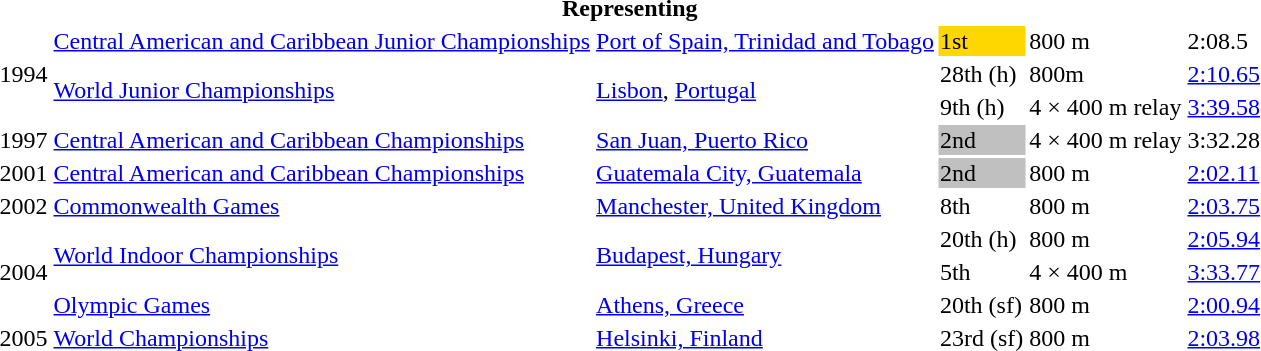<table>
<tr>
<th colspan="6">Representing </th>
</tr>
<tr>
<td rowspan=3>1994</td>
<td><a href='#'>Central American and Caribbean Junior Championships</a></td>
<td><a href='#'>Port of Spain, Trinidad and Tobago</a></td>
<td bgcolor=gold>1st</td>
<td>800 m</td>
<td>2:08.5</td>
</tr>
<tr>
<td rowspan=2><a href='#'>World Junior Championships</a></td>
<td rowspan=2><a href='#'>Lisbon</a>, <a href='#'>Portugal</a></td>
<td>28th (h)</td>
<td>800m</td>
<td><a href='#'>2:10.65</a></td>
</tr>
<tr>
<td>9th (h)</td>
<td>4 × 400 m relay</td>
<td><a href='#'>3:39.58</a></td>
</tr>
<tr>
<td>1997</td>
<td><a href='#'>Central American and Caribbean Championships</a></td>
<td><a href='#'>San Juan, Puerto Rico</a></td>
<td bgcolor=silver>2nd</td>
<td>4 × 400 m relay</td>
<td>3:32.28</td>
</tr>
<tr>
<td>2001</td>
<td><a href='#'>Central American and Caribbean Championships</a></td>
<td><a href='#'>Guatemala City, Guatemala</a></td>
<td bgcolor=silver>2nd</td>
<td>800 m</td>
<td><a href='#'>2:02.11</a></td>
</tr>
<tr>
<td>2002</td>
<td><a href='#'>Commonwealth Games</a></td>
<td><a href='#'>Manchester, United Kingdom</a></td>
<td>8th</td>
<td>800 m</td>
<td><a href='#'>2:03.75</a></td>
</tr>
<tr>
<td rowspan=3>2004</td>
<td rowspan=2><a href='#'>World Indoor Championships</a></td>
<td rowspan=2><a href='#'>Budapest, Hungary</a></td>
<td>20th (h)</td>
<td>800 m</td>
<td><a href='#'>2:05.94</a></td>
</tr>
<tr>
<td>5th</td>
<td>4 × 400 m</td>
<td><a href='#'>3:33.77</a></td>
</tr>
<tr>
<td><a href='#'>Olympic Games</a></td>
<td><a href='#'>Athens, Greece</a></td>
<td>20th (sf)</td>
<td>800 m</td>
<td><a href='#'>2:00.94</a></td>
</tr>
<tr>
<td>2005</td>
<td><a href='#'>World Championships</a></td>
<td><a href='#'>Helsinki, Finland</a></td>
<td>23rd (sf)</td>
<td>800 m</td>
<td><a href='#'>2:03.98</a></td>
</tr>
</table>
